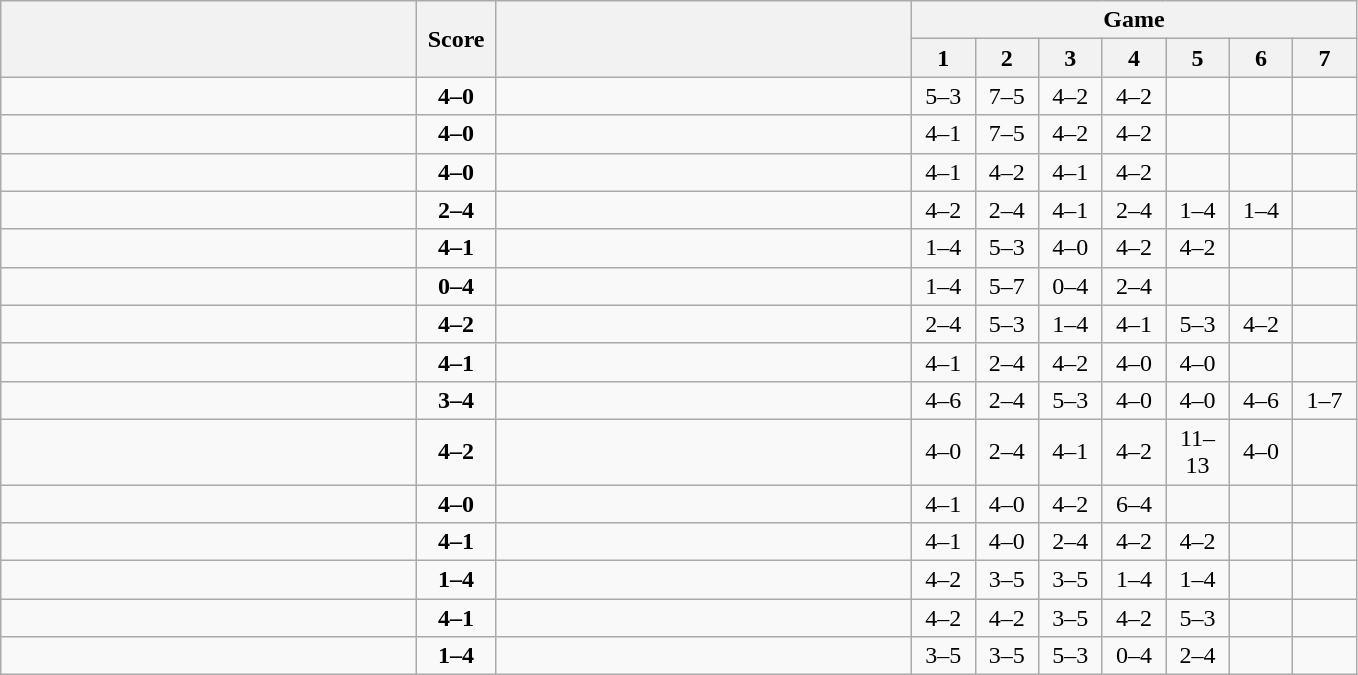<table class="wikitable" style="text-align: center;">
<tr>
<th rowspan=2 align="right" width="270"></th>
<th rowspan=2 width="45">Score</th>
<th rowspan=2 align="left" width="270"></th>
<th colspan=7>Game</th>
</tr>
<tr>
<th width="35">1</th>
<th width="35">2</th>
<th width="35">3</th>
<th width="35">4</th>
<th width="35">5</th>
<th width="35">6</th>
<th width="35">7</th>
</tr>
<tr>
<td align=left><strong></strong></td>
<td align=center><strong>4–0</strong></td>
<td align=left></td>
<td>5–3</td>
<td>7–5</td>
<td>4–2</td>
<td>4–2</td>
<td></td>
<td></td>
<td></td>
</tr>
<tr>
<td align=left><strong></strong></td>
<td align=center><strong>4–0</strong></td>
<td align=left></td>
<td>4–1</td>
<td>7–5</td>
<td>4–2</td>
<td>4–2</td>
<td></td>
<td></td>
<td></td>
</tr>
<tr>
<td align=left><strong></strong></td>
<td align=center><strong>4–0</strong></td>
<td align=left></td>
<td>4–1</td>
<td>4–2</td>
<td>4–1</td>
<td>4–2</td>
<td></td>
<td></td>
<td></td>
</tr>
<tr>
<td align=left></td>
<td align=center><strong>2–4</strong></td>
<td align=left><strong></strong></td>
<td>4–2</td>
<td>2–4</td>
<td>4–1</td>
<td>2–4</td>
<td>1–4</td>
<td>1–4</td>
<td></td>
</tr>
<tr>
<td align=left><strong></strong></td>
<td align=center><strong>4–1</strong></td>
<td align=left></td>
<td>1–4</td>
<td>5–3</td>
<td>4–0</td>
<td>4–2</td>
<td>4–2</td>
<td></td>
<td></td>
</tr>
<tr>
<td align=left></td>
<td align=center><strong>0–4</strong></td>
<td align=left><strong></strong></td>
<td>1–4</td>
<td>5–7</td>
<td>0–4</td>
<td>2–4</td>
<td></td>
<td></td>
<td></td>
</tr>
<tr>
<td align=left><strong></strong></td>
<td align=center><strong>4–2</strong></td>
<td align=left></td>
<td>2–4</td>
<td>5–3</td>
<td>1–4</td>
<td>4–1</td>
<td>5–3</td>
<td>4–2</td>
<td></td>
</tr>
<tr>
<td align=left><strong></strong></td>
<td align=center><strong>4–1</strong></td>
<td align=left></td>
<td>4–1</td>
<td>2–4</td>
<td>4–2</td>
<td>4–0</td>
<td>4–0</td>
<td></td>
<td></td>
</tr>
<tr>
<td align=left></td>
<td align=center><strong>3–4</strong></td>
<td align=left><strong></strong></td>
<td>4–6</td>
<td>2–4</td>
<td>5–3</td>
<td>4–0</td>
<td>4–0</td>
<td>4–6</td>
<td>1–7</td>
</tr>
<tr>
<td align=left><strong></strong></td>
<td align=center><strong>4–2</strong></td>
<td align=left></td>
<td>4–0</td>
<td>2–4</td>
<td>4–1</td>
<td>4–2</td>
<td>11–13</td>
<td>4–0</td>
<td></td>
</tr>
<tr>
<td align=left><strong></strong></td>
<td align=center><strong>4–0</strong></td>
<td align=left></td>
<td>4–1</td>
<td>4–0</td>
<td>4–2</td>
<td>6–4</td>
<td></td>
<td></td>
<td></td>
</tr>
<tr>
<td align=left><strong></strong></td>
<td align=center><strong>4–1</strong></td>
<td align=left></td>
<td>4–1</td>
<td>4–0</td>
<td>2–4</td>
<td>4–2</td>
<td>4–2</td>
<td></td>
<td></td>
</tr>
<tr>
<td align=left></td>
<td align=center><strong>1–4</strong></td>
<td align=left><strong></strong></td>
<td>4–2</td>
<td>3–5</td>
<td>3–5</td>
<td>1–4</td>
<td>1–4</td>
<td></td>
<td></td>
</tr>
<tr>
<td align=left><strong></strong></td>
<td align=center><strong>4–1</strong></td>
<td align=left></td>
<td>4–2</td>
<td>4–2</td>
<td>3–5</td>
<td>4–2</td>
<td>5–3</td>
<td></td>
<td></td>
</tr>
<tr>
<td align=left></td>
<td align=center><strong>1–4</strong></td>
<td align=left><strong></strong></td>
<td>3–5</td>
<td>3–5</td>
<td>5–3</td>
<td>0–4</td>
<td>2–4</td>
<td></td>
<td></td>
</tr>
</table>
